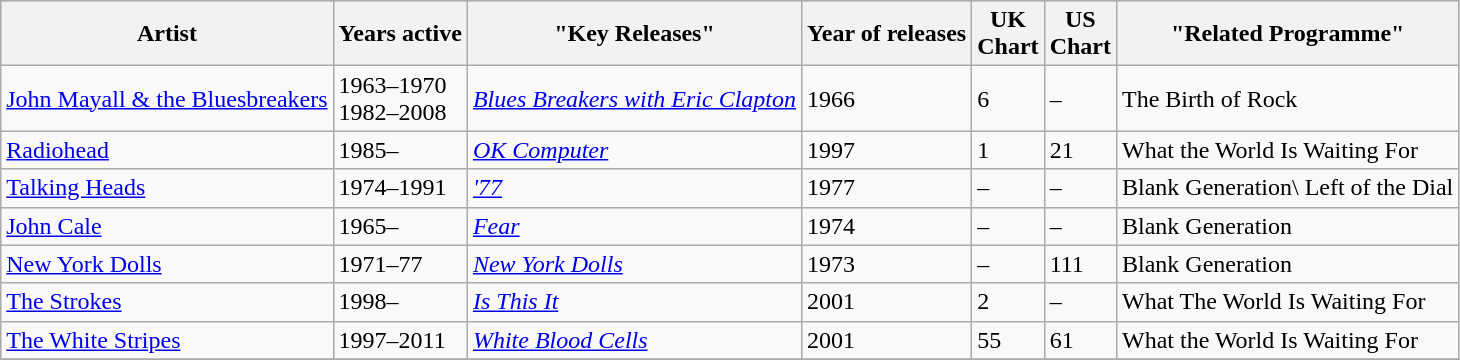<table class="wikitable sortable">
<tr bgcolor="#CCCCCC">
<th>Artist</th>
<th>Years active</th>
<th>"Key Releases"</th>
<th>Year of releases</th>
<th>UK<br>Chart</th>
<th>US<br>Chart</th>
<th>"Related Programme"</th>
</tr>
<tr>
<td><a href='#'>John Mayall & the Bluesbreakers</a></td>
<td>1963–1970<br>1982–2008</td>
<td><em><a href='#'>Blues Breakers with Eric Clapton</a></em></td>
<td>1966</td>
<td>6</td>
<td>–</td>
<td>The Birth of Rock</td>
</tr>
<tr>
<td><a href='#'>Radiohead</a></td>
<td>1985–</td>
<td><em><a href='#'>OK Computer</a></em></td>
<td>1997</td>
<td>1</td>
<td>21</td>
<td>What the World Is Waiting For</td>
</tr>
<tr>
<td><a href='#'>Talking Heads</a></td>
<td>1974–1991</td>
<td><em><a href='#'>'77</a></em></td>
<td>1977</td>
<td>–</td>
<td>–</td>
<td>Blank Generation\ Left of the Dial</td>
</tr>
<tr>
<td><a href='#'>John Cale</a></td>
<td>1965–</td>
<td><em><a href='#'>Fear</a></em></td>
<td>1974</td>
<td>–</td>
<td>–</td>
<td>Blank Generation</td>
</tr>
<tr>
<td><a href='#'>New York Dolls</a></td>
<td>1971–77</td>
<td><em><a href='#'>New York Dolls</a></em></td>
<td>1973</td>
<td>–</td>
<td>111</td>
<td>Blank Generation</td>
</tr>
<tr>
<td><a href='#'>The Strokes</a></td>
<td>1998–</td>
<td><em><a href='#'>Is This It</a></em></td>
<td>2001</td>
<td>2</td>
<td>–</td>
<td>What The World Is Waiting For</td>
</tr>
<tr>
<td><a href='#'>The White Stripes</a></td>
<td>1997–2011</td>
<td><em><a href='#'>White Blood Cells</a></em></td>
<td>2001</td>
<td>55</td>
<td>61</td>
<td>What the World Is Waiting For</td>
</tr>
<tr>
</tr>
</table>
